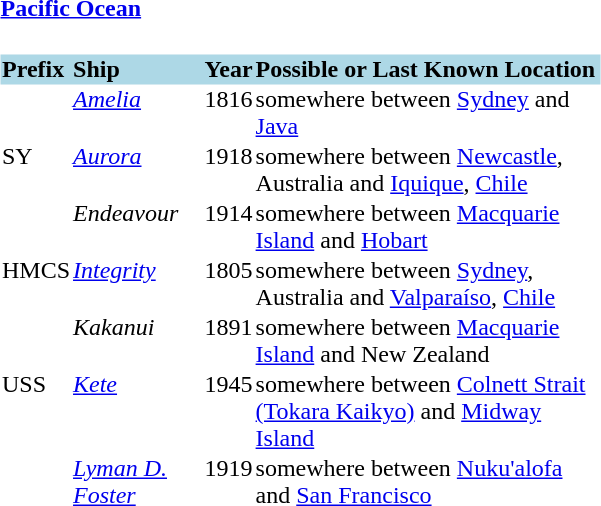<table class="collapsible collapsed" style="margin-bottom: 0; text-align: left;">
<tr>
<th style="width:400px;"><strong><a href='#'>Pacific Ocean</a></strong></th>
</tr>
<tr>
<td><br><table class="sortable" style="margin-bottom: 0;" cellpadding="1" cellspacing="0">
<tr>
<th style="background:#ADD8E6;"><strong>Prefix</strong></th>
<th style="background:#ADD8E6;"><strong>Ship</strong></th>
<th style="background:#ADD8E6;"><strong>Year</strong></th>
<th style="background:#ADD8E6;" class="unsortable">Possible or Last Known Location</th>
</tr>
<tr style="vertical-align:top">
<td></td>
<td><a href='#'><em>Amelia</em></a></td>
<td style="text-align:center;">1816</td>
<td>somewhere between <a href='#'>Sydney</a> and <a href='#'>Java</a></td>
</tr>
<tr style="vertical-align:top">
<td>SY</td>
<td><a href='#'><em>Aurora</em></a></td>
<td style="text-align:center;">1918</td>
<td>somewhere between <a href='#'>Newcastle</a>, Australia and <a href='#'>Iquique</a>, <a href='#'>Chile</a></td>
</tr>
<tr style="vertical-align:top">
<td></td>
<td><em>Endeavour</em></td>
<td style="text-align:center;">1914</td>
<td>somewhere between <a href='#'>Macquarie Island</a> and <a href='#'>Hobart</a></td>
</tr>
<tr style="vertical-align:top">
<td>HMCS</td>
<td><a href='#'><em>Integrity</em></a></td>
<td style="text-align:center;">1805</td>
<td>somewhere between <a href='#'>Sydney</a>, Australia and <a href='#'>Valparaíso</a>, <a href='#'>Chile</a></td>
</tr>
<tr style="vertical-align:top">
<td></td>
<td><em>Kakanui</em></td>
<td style="text-align:center;">1891</td>
<td>somewhere between <a href='#'>Macquarie Island</a> and New Zealand</td>
</tr>
<tr style="vertical-align:top">
<td>USS</td>
<td><a href='#'><em>Kete</em></a></td>
<td style="text-align:center;">1945</td>
<td>somewhere between <a href='#'>Colnett Strait (Tokara Kaikyo)</a> and <a href='#'>Midway Island</a></td>
</tr>
<tr style="vertical-align:top">
<td></td>
<td><em><a href='#'>Lyman D. Foster</a></em></td>
<td style="text-align:center;">1919</td>
<td>somewhere between <a href='#'>Nuku'alofa</a> and <a href='#'>San Francisco</a></td>
</tr>
</table>
</td>
</tr>
</table>
